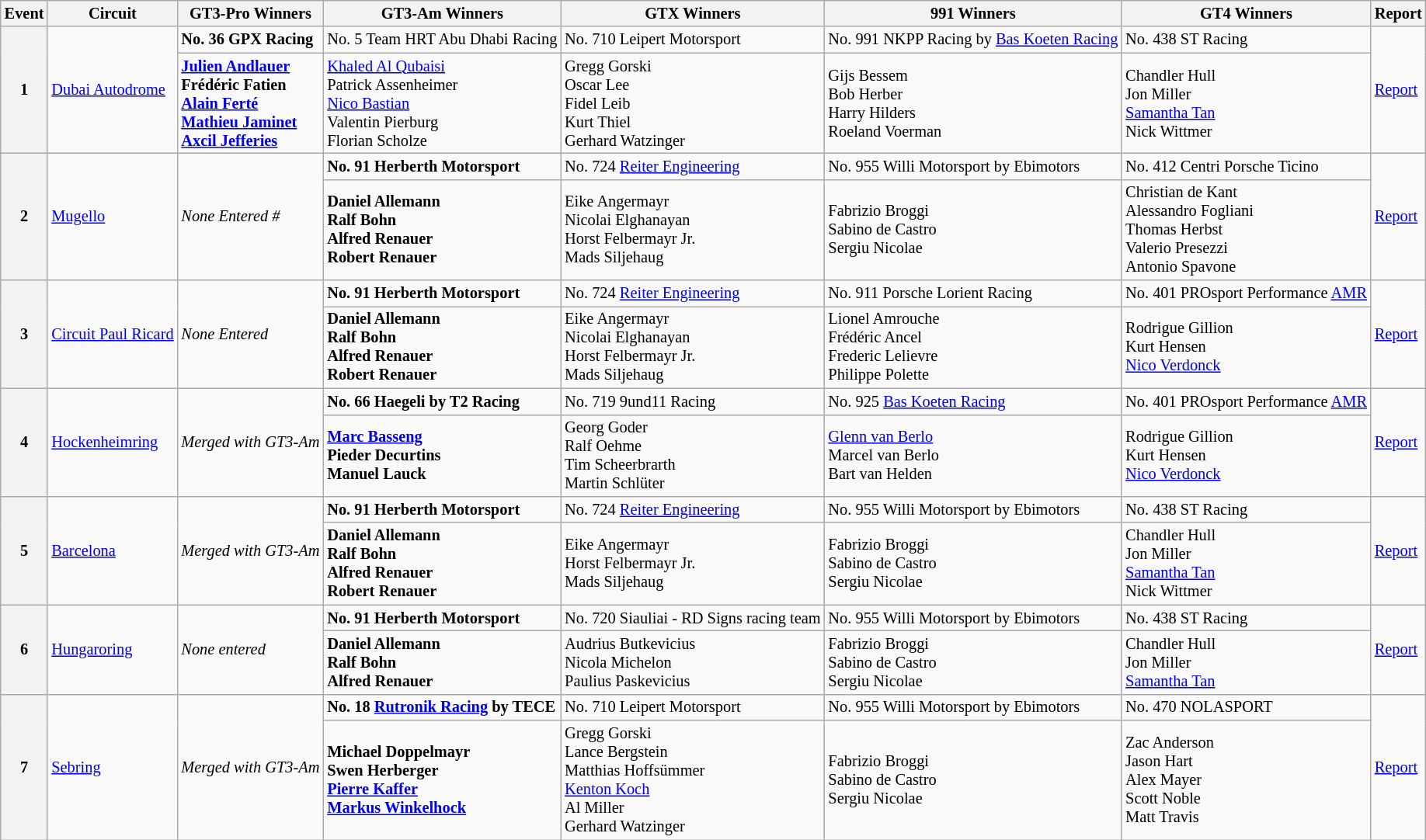<table class="wikitable" style="font-size: 85%;">
<tr>
<th>Event</th>
<th>Circuit</th>
<th>GT3-Pro Winners</th>
<th>GT3-Am Winners</th>
<th>GTX Winners</th>
<th>991 Winners</th>
<th>GT4 Winners</th>
<th>Report</th>
</tr>
<tr>
<th rowspan=2>1</th>
<td rowspan=2> <a href='#'>Dubai Autodrome</a></td>
<td><strong> No. 36 GPX Racing</strong></td>
<td> No. 5 Team HRT Abu Dhabi Racing</td>
<td> No. 710 Leipert Motorsport</td>
<td> No. 991 NKPP Racing by <a href='#'>Bas Koeten Racing</a></td>
<td> No. 438 ST Racing</td>
<td rowspan=2><a href='#'>Report</a></td>
</tr>
<tr>
<td><strong> <a href='#'>Julien Andlauer</a><br> Frédéric Fatien<br> <a href='#'>Alain Ferté</a><br> <a href='#'>Mathieu Jaminet</a><br> <a href='#'>Axcil Jefferies</a></strong></td>
<td> <a href='#'>Khaled Al Qubaisi</a><br> Patrick Assenheimer<br> <a href='#'>Nico Bastian</a><br> Valentin Pierburg<br> Florian Scholze</td>
<td> Gregg Gorski<br> Oscar Lee<br> Fidel Leib<br> Kurt Thiel<br> Gerhard Watzinger</td>
<td> Gijs Bessem<br> Bob Herber<br> Harry Hilders<br> Roeland Voerman</td>
<td> Chandler Hull<br> Jon Miller<br> <a href='#'>Samantha Tan</a><br> Nick Wittmer</td>
</tr>
<tr>
<th rowspan=2>2</th>
<td rowspan=2> <a href='#'>Mugello</a></td>
<td rowspan=2><em>None Entered #</em></td>
<td><strong> No. 91 Herberth Motorsport</strong></td>
<td> No. 724 <a href='#'>Reiter Engineering</a></td>
<td> No. 955 Willi Motorsport by Ebimotors</td>
<td> No. 412 Centri Porsche Ticino</td>
<td rowspan=2><a href='#'>Report</a></td>
</tr>
<tr>
<td><strong> Daniel Allemann<br> Ralf Bohn<br> Alfred Renauer<br> Robert Renauer</strong></td>
<td> Eike Angermayr<br> Nicolai Elghanayan<br> Horst Felbermayr Jr.<br> Mads Siljehaug</td>
<td> Fabrizio Broggi<br> Sabino de Castro<br> Sergiu Nicolae</td>
<td> Christian de Kant<br> Alessandro Fogliani<br> Thomas Herbst<br> Valerio Presezzi<br> Antonio Spavone</td>
</tr>
<tr>
<th rowspan=2>3</th>
<td rowspan=2> <a href='#'>Circuit Paul Ricard</a></td>
<td rowspan=2><em>None Entered</em></td>
<td><strong> No. 91 Herberth Motorsport</strong></td>
<td> No. 724 <a href='#'>Reiter Engineering</a></td>
<td> No. 911 Porsche Lorient Racing</td>
<td> No. 401 PROsport Performance <a href='#'>AMR</a></td>
<td rowspan=2><a href='#'>Report</a></td>
</tr>
<tr>
<td><strong> Daniel Allemann<br> Ralf Bohn<br> Alfred Renauer<br> Robert Renauer</strong></td>
<td> Eike Angermayr<br> Nicolai Elghanayan<br> Horst Felbermayr Jr.<br> Mads Siljehaug</td>
<td> Lionel Amrouche<br> Frédéric Ancel<br> Frederic Lelievre<br> Philippe Polette</td>
<td> Rodrigue Gillion<br> Kurt Hensen<br> <a href='#'>Nico Verdonck</a></td>
</tr>
<tr>
<th rowspan=2>4</th>
<td rowspan=2> <a href='#'>Hockenheimring</a></td>
<td rowspan=2><em>Merged with GT3-Am</em></td>
<td><strong> No. 66 Haegeli by T2 Racing</strong></td>
<td> No. 719 9und11 Racing</td>
<td> No. 925 <a href='#'>Bas Koeten Racing</a></td>
<td> No. 401 PROsport Performance <a href='#'>AMR</a></td>
<td rowspan=2><a href='#'>Report</a></td>
</tr>
<tr>
<td><strong> <a href='#'>Marc Basseng</a><br> Pieder Decurtins<br> Manuel Lauck</strong></td>
<td> Georg Goder<br> Ralf Oehme<br> Tim Scheerbrarth<br> Martin Schlüter</td>
<td> <a href='#'>Glenn van Berlo</a><br> Marcel van Berlo<br> Bart van Helden</td>
<td> Rodrigue Gillion<br> Kurt Hensen<br> <a href='#'>Nico Verdonck</a></td>
</tr>
<tr>
<th rowspan=2>5</th>
<td rowspan=2> <a href='#'>Barcelona</a></td>
<td rowspan=2><em>Merged with GT3-Am</em></td>
<td><strong> No. 91 Herberth Motorsport</strong></td>
<td> No. 724 <a href='#'>Reiter Engineering</a></td>
<td> No. 955 Willi Motorsport by Ebimotors</td>
<td> No. 438 ST Racing</td>
<td rowspan=2><a href='#'>Report</a></td>
</tr>
<tr>
<td><strong> Daniel Allemann<br> Ralf Bohn<br> Alfred Renauer<br> Robert Renauer</strong></td>
<td> Eike Angermayr<br> Horst Felbermayr Jr.<br> Mads Siljehaug</td>
<td> Fabrizio Broggi<br> Sabino de Castro<br> Sergiu Nicolae</td>
<td> Chandler Hull<br> Jon Miller<br> <a href='#'>Samantha Tan</a><br> Nick Wittmer</td>
</tr>
<tr>
<th rowspan=2>6</th>
<td rowspan=2> <a href='#'>Hungaroring</a></td>
<td rowspan=2><em>None entered</em></td>
<td><strong> No. 91 Herberth Motorsport</strong></td>
<td> No. 720 Siauliai - RD Signs racing team</td>
<td> No. 955 Willi Motorsport by Ebimotors</td>
<td> No. 438 ST Racing</td>
<td rowspan=2><a href='#'>Report</a></td>
</tr>
<tr>
<td><strong> Daniel Allemann<br> Ralf Bohn<br> Alfred Renauer</strong></td>
<td> Audrius Butkevicius<br> Nicola Michelon<br> Paulius Paskevicius</td>
<td> Fabrizio Broggi<br> Sabino de Castro<br> Sergiu Nicolae</td>
<td> Chandler Hull<br> Jon Miller<br> <a href='#'>Samantha Tan</a></td>
</tr>
<tr>
<th rowspan=2>7</th>
<td rowspan=2> <a href='#'>Sebring</a></td>
<td rowspan=2><em>Merged with GT3-Am</em></td>
<td><strong> No. 18 <a href='#'>Rutronik Racing</a> by TECE</strong></td>
<td> No. 710 Leipert Motorsport</td>
<td> No. 955 Willi Motorsport by Ebimotors</td>
<td> No. 470 NOLASPORT</td>
<td rowspan=2><a href='#'>Report</a></td>
</tr>
<tr>
<td><strong> Michael Doppelmayr<br> Swen Herberger<br> <a href='#'>Pierre Kaffer</a><br> <a href='#'>Markus Winkelhock</a></strong></td>
<td> Gregg Gorski<br> Lance Bergstein<br> Matthias Hoffsümmer<br> <a href='#'>Kenton Koch</a><br> Al Miller<br> Gerhard Watzinger</td>
<td> Fabrizio Broggi<br> Sabino de Castro<br> Sergiu Nicolae</td>
<td> Zac Anderson<br> Jason Hart<br> Alex Mayer<br> Scott Noble<br> Matt Travis</td>
</tr>
</table>
